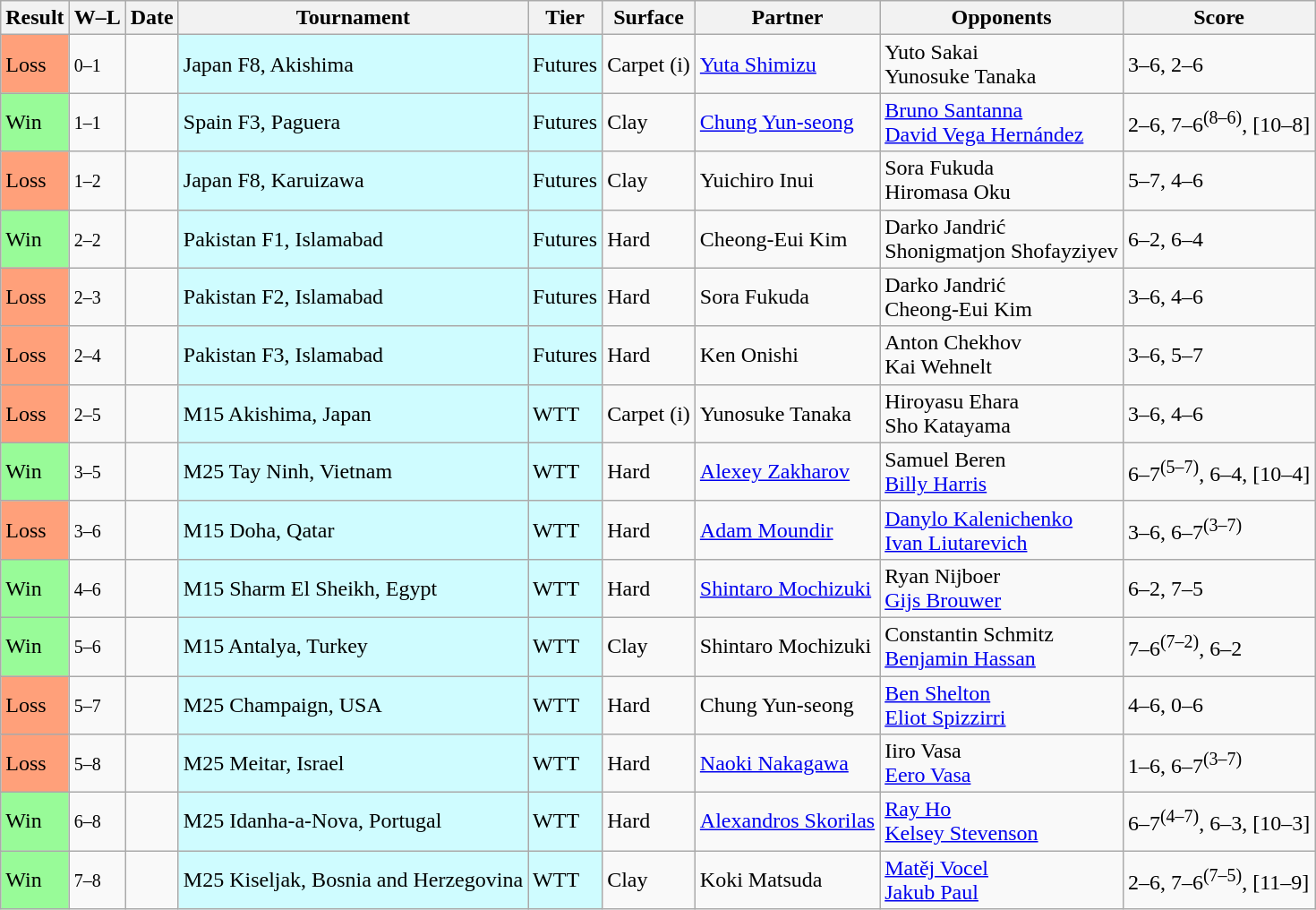<table class="sortable wikitable nowrap">
<tr>
<th>Result</th>
<th class="unsortable">W–L</th>
<th>Date</th>
<th>Tournament</th>
<th>Tier</th>
<th>Surface</th>
<th>Partner</th>
<th>Opponents</th>
<th class="unsortable">Score</th>
</tr>
<tr>
<td bgcolor=FFA07A>Loss</td>
<td><small>0–1</small></td>
<td></td>
<td style="background:#cffcff;">Japan F8, Akishima</td>
<td style="background:#cffcff;">Futures</td>
<td>Carpet (i)</td>
<td> <a href='#'>Yuta Shimizu</a></td>
<td> Yuto Sakai<br> Yunosuke Tanaka</td>
<td>3–6, 2–6</td>
</tr>
<tr>
<td bgcolor=98FB98>Win</td>
<td><small>1–1</small></td>
<td></td>
<td style="background:#cffcff;">Spain F3, Paguera</td>
<td style="background:#cffcff;">Futures</td>
<td>Clay</td>
<td> <a href='#'>Chung Yun-seong</a></td>
<td> <a href='#'>Bruno Santanna</a><br> <a href='#'>David Vega Hernández</a></td>
<td>2–6, 7–6<sup>(8–6)</sup>, [10–8]</td>
</tr>
<tr>
<td bgcolor=FFA07A>Loss</td>
<td><small>1–2</small></td>
<td></td>
<td style="background:#cffcff;">Japan F8, Karuizawa</td>
<td style="background:#cffcff;">Futures</td>
<td>Clay</td>
<td> Yuichiro Inui</td>
<td> Sora Fukuda<br> Hiromasa Oku</td>
<td>5–7, 4–6</td>
</tr>
<tr>
<td bgcolor=98FB98>Win</td>
<td><small>2–2</small></td>
<td></td>
<td style="background:#cffcff;">Pakistan F1, Islamabad</td>
<td style="background:#cffcff;">Futures</td>
<td>Hard</td>
<td> Cheong-Eui Kim</td>
<td> Darko Jandrić<br> Shonigmatjon Shofayziyev</td>
<td>6–2, 6–4</td>
</tr>
<tr>
<td bgcolor=FFA07A>Loss</td>
<td><small>2–3</small></td>
<td></td>
<td style="background:#cffcff;">Pakistan F2, Islamabad</td>
<td style="background:#cffcff;">Futures</td>
<td>Hard</td>
<td> Sora Fukuda</td>
<td> Darko Jandrić<br> Cheong-Eui Kim</td>
<td>3–6, 4–6</td>
</tr>
<tr>
<td bgcolor=FFA07A>Loss</td>
<td><small>2–4</small></td>
<td></td>
<td style="background:#cffcff;">Pakistan F3, Islamabad</td>
<td style="background:#cffcff;">Futures</td>
<td>Hard</td>
<td> Ken Onishi</td>
<td> Anton Chekhov<br> Kai Wehnelt</td>
<td>3–6, 5–7</td>
</tr>
<tr>
<td bgcolor=FFA07A>Loss</td>
<td><small>2–5</small></td>
<td></td>
<td style="background:#cffcff;">M15 Akishima, Japan</td>
<td style="background:#cffcff;">WTT</td>
<td>Carpet (i)</td>
<td> Yunosuke Tanaka</td>
<td> Hiroyasu Ehara<br> Sho Katayama</td>
<td>3–6, 4–6</td>
</tr>
<tr>
<td bgcolor=98FB98>Win</td>
<td><small>3–5</small></td>
<td></td>
<td style="background:#cffcff;">M25 Tay Ninh, Vietnam</td>
<td style="background:#cffcff;">WTT</td>
<td>Hard</td>
<td> <a href='#'>Alexey Zakharov</a></td>
<td> Samuel Beren<br> <a href='#'>Billy Harris</a></td>
<td>6–7<sup>(5–7)</sup>, 6–4, [10–4]</td>
</tr>
<tr>
<td bgcolor=FFA07A>Loss</td>
<td><small>3–6</small></td>
<td></td>
<td style="background:#cffcff;">M15 Doha, Qatar</td>
<td style="background:#cffcff;">WTT</td>
<td>Hard</td>
<td> <a href='#'>Adam Moundir</a></td>
<td> <a href='#'>Danylo Kalenichenko</a><br> <a href='#'>Ivan Liutarevich</a></td>
<td>3–6, 6–7<sup>(3–7)</sup></td>
</tr>
<tr>
<td bgcolor=98FB98>Win</td>
<td><small>4–6</small></td>
<td></td>
<td style="background:#cffcff;">M15 Sharm El Sheikh, Egypt</td>
<td style="background:#cffcff;">WTT</td>
<td>Hard</td>
<td> <a href='#'>Shintaro Mochizuki</a></td>
<td> Ryan Nijboer<br> <a href='#'>Gijs Brouwer</a></td>
<td>6–2, 7–5</td>
</tr>
<tr>
<td bgcolor=98FB98>Win</td>
<td><small>5–6</small></td>
<td></td>
<td style="background:#cffcff;">M15 Antalya, Turkey</td>
<td style="background:#cffcff;">WTT</td>
<td>Clay</td>
<td> Shintaro Mochizuki</td>
<td> Constantin Schmitz<br> <a href='#'>Benjamin Hassan</a></td>
<td>7–6<sup>(7–2)</sup>, 6–2</td>
</tr>
<tr>
<td bgcolor=FFA07A>Loss</td>
<td><small>5–7</small></td>
<td></td>
<td style="background:#cffcff;">M25 Champaign, USA</td>
<td style="background:#cffcff;">WTT</td>
<td>Hard</td>
<td> Chung Yun-seong</td>
<td> <a href='#'>Ben Shelton</a><br> <a href='#'>Eliot Spizzirri</a></td>
<td>4–6, 0–6</td>
</tr>
<tr>
<td bgcolor=FFA07A>Loss</td>
<td><small>5–8</small></td>
<td></td>
<td style="background:#cffcff;">M25 Meitar, Israel</td>
<td style="background:#cffcff;">WTT</td>
<td>Hard</td>
<td> <a href='#'>Naoki Nakagawa</a></td>
<td> Iiro Vasa<br> <a href='#'>Eero Vasa</a></td>
<td>1–6, 6–7<sup>(3–7)</sup></td>
</tr>
<tr>
<td bgcolor=98FB98>Win</td>
<td><small>6–8</small></td>
<td></td>
<td style="background:#cffcff;">M25 Idanha-a-Nova, Portugal</td>
<td style="background:#cffcff;">WTT</td>
<td>Hard</td>
<td> <a href='#'>Alexandros Skorilas</a></td>
<td> <a href='#'>Ray Ho</a> <br> <a href='#'>Kelsey Stevenson</a></td>
<td>6–7<sup>(4–7)</sup>, 6–3, [10–3]</td>
</tr>
<tr>
<td bgcolor=98FB98>Win</td>
<td><small>7–8</small></td>
<td></td>
<td style="background:#cffcff;">M25 Kiseljak, Bosnia and Herzegovina</td>
<td style="background:#cffcff;">WTT</td>
<td>Clay</td>
<td> Koki Matsuda</td>
<td> <a href='#'>Matěj Vocel</a><br> <a href='#'>Jakub Paul</a></td>
<td>2–6, 7–6<sup>(7–5)</sup>, [11–9]</td>
</tr>
</table>
